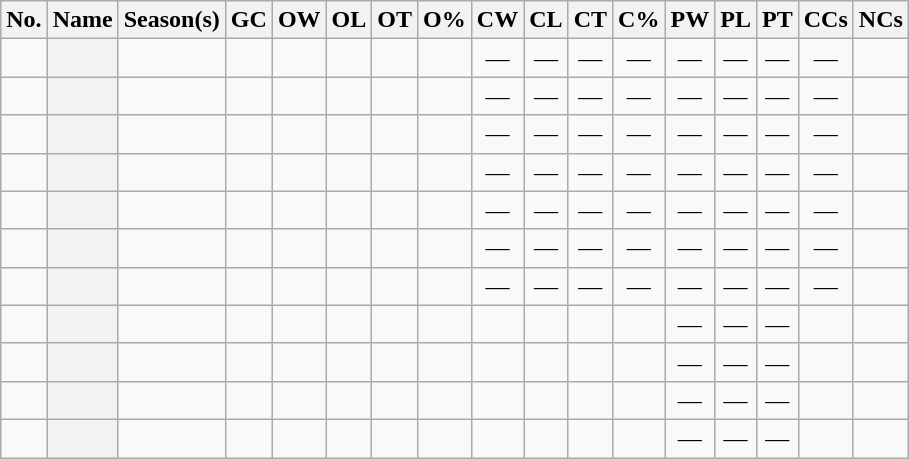<table class="wikitable sortable" style="text-align:center;">
<tr>
<th scope="col" class="unsortable">No.</th>
<th scope="col">Name</th>
<th scope="col">Season(s)</th>
<th scope="col">GC</th>
<th scope="col">OW</th>
<th scope="col">OL</th>
<th scope="col">OT</th>
<th scope="col">O%</th>
<th scope="col">CW</th>
<th scope="col">CL</th>
<th scope="col">CT</th>
<th scope="col">C%</th>
<th scope="col">PW</th>
<th scope="col">PL</th>
<th scope="col">PT</th>
<th scope="col">CCs</th>
<th scope="col">NCs</th>
</tr>
<tr>
<td></td>
<th scope="row"></th>
<td></td>
<td></td>
<td></td>
<td></td>
<td></td>
<td></td>
<td>—</td>
<td>—</td>
<td>—</td>
<td>—</td>
<td>—</td>
<td>—</td>
<td>—</td>
<td>—</td>
<td></td>
</tr>
<tr>
<td></td>
<th scope="row"></th>
<td></td>
<td></td>
<td></td>
<td></td>
<td></td>
<td></td>
<td>—</td>
<td>—</td>
<td>—</td>
<td>—</td>
<td>—</td>
<td>—</td>
<td>—</td>
<td>—</td>
<td></td>
</tr>
<tr>
<td></td>
<th scope="row"></th>
<td></td>
<td></td>
<td></td>
<td></td>
<td></td>
<td></td>
<td>—</td>
<td>—</td>
<td>—</td>
<td>—</td>
<td>—</td>
<td>—</td>
<td>—</td>
<td>—</td>
<td></td>
</tr>
<tr>
<td></td>
<th scope="row"></th>
<td></td>
<td></td>
<td></td>
<td></td>
<td></td>
<td></td>
<td>—</td>
<td>—</td>
<td>—</td>
<td>—</td>
<td>—</td>
<td>—</td>
<td>—</td>
<td>—</td>
<td></td>
</tr>
<tr>
<td></td>
<th scope="row"></th>
<td></td>
<td></td>
<td></td>
<td></td>
<td></td>
<td></td>
<td>—</td>
<td>—</td>
<td>—</td>
<td>—</td>
<td>—</td>
<td>—</td>
<td>—</td>
<td>—</td>
<td></td>
</tr>
<tr>
<td></td>
<th scope="row"></th>
<td></td>
<td></td>
<td></td>
<td></td>
<td></td>
<td></td>
<td>—</td>
<td>—</td>
<td>—</td>
<td>—</td>
<td>—</td>
<td>—</td>
<td>—</td>
<td>—</td>
<td></td>
</tr>
<tr>
<td></td>
<th scope="row"></th>
<td></td>
<td></td>
<td></td>
<td></td>
<td></td>
<td></td>
<td>—</td>
<td>—</td>
<td>—</td>
<td>—</td>
<td>—</td>
<td>—</td>
<td>—</td>
<td>—</td>
<td></td>
</tr>
<tr>
<td></td>
<th scope="row"></th>
<td></td>
<td></td>
<td></td>
<td></td>
<td></td>
<td></td>
<td></td>
<td></td>
<td></td>
<td></td>
<td>—</td>
<td>—</td>
<td>—</td>
<td></td>
<td></td>
</tr>
<tr>
<td></td>
<th scope="row"></th>
<td></td>
<td></td>
<td></td>
<td></td>
<td></td>
<td></td>
<td></td>
<td></td>
<td></td>
<td></td>
<td>—</td>
<td>—</td>
<td>—</td>
<td></td>
<td></td>
</tr>
<tr>
<td></td>
<th scope="row"></th>
<td></td>
<td></td>
<td></td>
<td></td>
<td></td>
<td></td>
<td></td>
<td></td>
<td></td>
<td></td>
<td>—</td>
<td>—</td>
<td>—</td>
<td></td>
<td></td>
</tr>
<tr>
<td></td>
<th scope="row"></th>
<td></td>
<td></td>
<td></td>
<td></td>
<td></td>
<td></td>
<td></td>
<td></td>
<td></td>
<td></td>
<td>—</td>
<td>—</td>
<td>—</td>
<td></td>
<td></td>
</tr>
</table>
